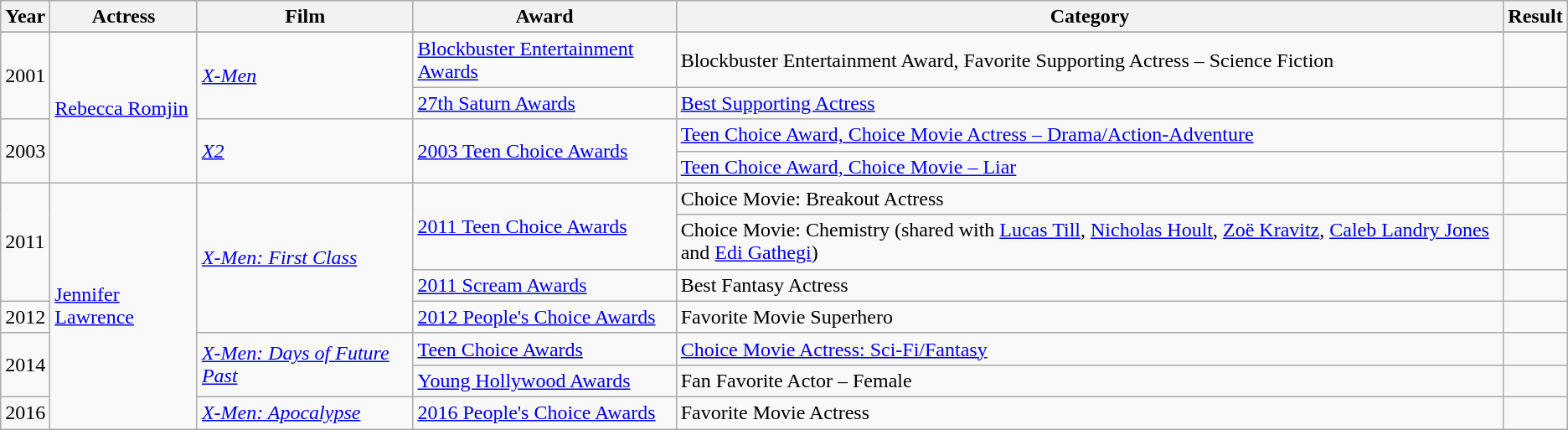<table class="wikitable sortable">
<tr>
<th>Year</th>
<th>Actress</th>
<th>Film</th>
<th>Award</th>
<th>Category</th>
<th>Result</th>
</tr>
<tr>
</tr>
<tr>
<td rowspan="2">2001</td>
<td rowspan="4"><a href='#'>Rebecca Romjin</a></td>
<td rowspan="2"><em><a href='#'>X-Men</a></em></td>
<td><a href='#'>Blockbuster Entertainment Awards</a></td>
<td>Blockbuster Entertainment Award, Favorite Supporting Actress – Science Fiction</td>
<td></td>
</tr>
<tr>
<td><a href='#'>27th Saturn Awards</a></td>
<td><a href='#'>Best Supporting Actress</a></td>
<td></td>
</tr>
<tr>
<td rowspan="2">2003</td>
<td rowspan="2"><em><a href='#'>X2</a></em></td>
<td rowspan="2"><a href='#'>2003 Teen Choice Awards</a></td>
<td><a href='#'>Teen Choice Award, Choice Movie Actress – Drama/Action-Adventure</a></td>
<td></td>
</tr>
<tr>
<td><a href='#'>Teen Choice Award, Choice Movie – Liar</a></td>
<td></td>
</tr>
<tr>
<td rowspan="3">2011</td>
<td rowspan="7"><a href='#'>Jennifer Lawrence</a></td>
<td rowspan="4"><em><a href='#'>X-Men: First Class</a></em></td>
<td rowspan="2"><a href='#'>2011 Teen Choice Awards</a></td>
<td>Choice Movie: Breakout Actress</td>
<td></td>
</tr>
<tr>
<td>Choice Movie: Chemistry (shared with <a href='#'>Lucas Till</a>, <a href='#'>Nicholas Hoult</a>, <a href='#'>Zoë Kravitz</a>, <a href='#'>Caleb Landry Jones</a> and <a href='#'>Edi Gathegi</a>)</td>
<td></td>
</tr>
<tr>
<td><a href='#'>2011 Scream Awards</a></td>
<td>Best Fantasy Actress</td>
<td></td>
</tr>
<tr>
<td>2012</td>
<td><a href='#'>2012 People's Choice Awards</a></td>
<td>Favorite Movie Superhero</td>
<td></td>
</tr>
<tr>
<td rowspan="2">2014</td>
<td rowspan="2"><em><a href='#'>X-Men: Days of Future Past</a></em></td>
<td><a href='#'>Teen Choice Awards</a></td>
<td><a href='#'>Choice Movie Actress: Sci-Fi/Fantasy</a></td>
<td></td>
</tr>
<tr>
<td><a href='#'>Young Hollywood Awards</a></td>
<td>Fan Favorite Actor – Female</td>
<td></td>
</tr>
<tr>
<td>2016</td>
<td><em><a href='#'>X-Men: Apocalypse</a></em></td>
<td><a href='#'>2016 People's Choice Awards</a></td>
<td>Favorite Movie Actress</td>
<td></td>
</tr>
</table>
